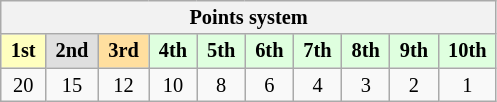<table class="wikitable" style="font-size: 85%; text-align: center">
<tr>
<th colspan=19>Points system</th>
</tr>
<tr>
<td style="background:#ffffbf;"> <strong>1st</strong> </td>
<td style="background:#dfdfdf;"> <strong>2nd</strong> </td>
<td style="background:#ffdf9f;"> <strong>3rd</strong> </td>
<td style="background:#dfffdf;"> <strong>4th</strong> </td>
<td style="background:#dfffdf;"> <strong>5th</strong> </td>
<td style="background:#dfffdf;"> <strong>6th</strong> </td>
<td style="background:#dfffdf;"> <strong>7th</strong> </td>
<td style="background:#dfffdf;"> <strong>8th</strong> </td>
<td style="background:#dfffdf;"> <strong>9th</strong> </td>
<td style="background:#dfffdf;"> <strong>10th</strong> </td>
</tr>
<tr>
<td>20</td>
<td>15</td>
<td>12</td>
<td>10</td>
<td>8</td>
<td>6</td>
<td>4</td>
<td>3</td>
<td>2</td>
<td>1</td>
</tr>
</table>
